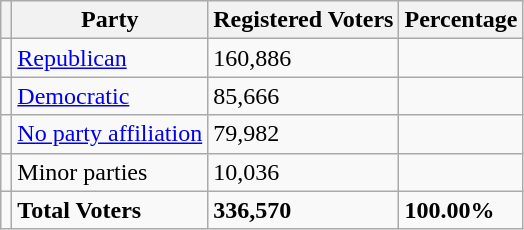<table class="wikitable">
<tr>
<th></th>
<th>Party</th>
<th>Registered Voters</th>
<th>Percentage</th>
</tr>
<tr>
<td></td>
<td><a href='#'>Republican</a></td>
<td>160,886</td>
<td></td>
</tr>
<tr>
<td></td>
<td><a href='#'>Democratic</a></td>
<td>85,666</td>
<td></td>
</tr>
<tr>
<td></td>
<td><a href='#'>No party affiliation</a></td>
<td>79,982</td>
<td></td>
</tr>
<tr>
<td></td>
<td>Minor parties</td>
<td>10,036</td>
<td></td>
</tr>
<tr>
<td></td>
<td><strong>Total Voters</strong></td>
<td><strong>336,570</strong></td>
<td><strong>100.00%</strong></td>
</tr>
</table>
